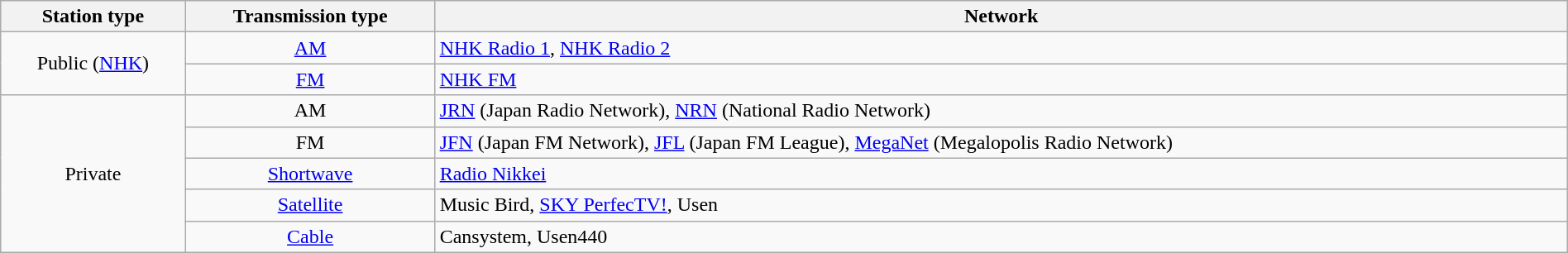<table class="wikitable" style= width:100%;>
<tr>
<th>Station type</th>
<th>Transmission type</th>
<th>Network</th>
</tr>
<tr>
<td style="text-align:center;" rowspan="2">Public (<a href='#'>NHK</a>)</td>
<td style="text-align:center;"><a href='#'>AM</a></td>
<td><a href='#'>NHK Radio 1</a>, <a href='#'>NHK Radio 2</a></td>
</tr>
<tr>
<td style="text-align:center;"><a href='#'>FM</a></td>
<td><a href='#'>NHK FM</a></td>
</tr>
<tr>
<td style="text-align:center;" rowspan="5">Private</td>
<td style="text-align:center;">AM</td>
<td><a href='#'>JRN</a> (Japan Radio Network), <a href='#'>NRN</a> (National Radio Network)</td>
</tr>
<tr>
<td style="text-align:center;">FM</td>
<td><a href='#'>JFN</a> (Japan FM Network), <a href='#'>JFL</a> (Japan FM League), <a href='#'>MegaNet</a> (Megalopolis Radio Network)</td>
</tr>
<tr>
<td style="text-align:center;"><a href='#'>Shortwave</a></td>
<td><a href='#'>Radio Nikkei</a></td>
</tr>
<tr>
<td style="text-align:center;"><a href='#'>Satellite</a></td>
<td>Music Bird, <a href='#'>SKY PerfecTV!</a>, Usen</td>
</tr>
<tr>
<td style="text-align:center;"><a href='#'>Cable</a></td>
<td>Cansystem, Usen440</td>
</tr>
</table>
